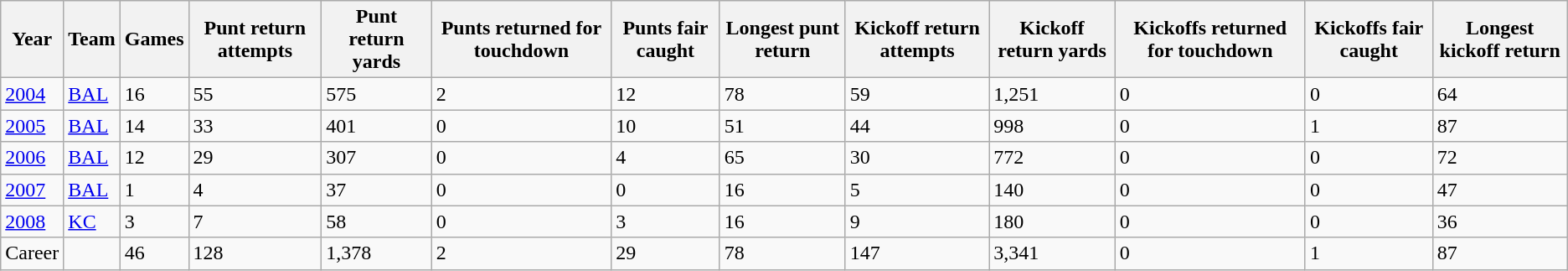<table class="wikitable">
<tr>
<th>Year</th>
<th>Team</th>
<th>Games</th>
<th>Punt return attempts</th>
<th>Punt return yards</th>
<th>Punts returned for touchdown</th>
<th>Punts fair caught</th>
<th>Longest punt return</th>
<th>Kickoff return attempts</th>
<th>Kickoff return yards</th>
<th>Kickoffs returned for touchdown</th>
<th>Kickoffs fair caught</th>
<th>Longest kickoff return</th>
</tr>
<tr>
<td><a href='#'>2004</a></td>
<td><a href='#'>BAL</a></td>
<td>16</td>
<td>55</td>
<td>575</td>
<td>2</td>
<td>12</td>
<td>78</td>
<td>59</td>
<td>1,251</td>
<td>0</td>
<td>0</td>
<td>64</td>
</tr>
<tr>
<td><a href='#'>2005</a></td>
<td><a href='#'>BAL</a></td>
<td>14</td>
<td>33</td>
<td>401</td>
<td>0</td>
<td>10</td>
<td>51</td>
<td>44</td>
<td>998</td>
<td>0</td>
<td>1</td>
<td>87</td>
</tr>
<tr>
<td><a href='#'>2006</a></td>
<td><a href='#'>BAL</a></td>
<td>12</td>
<td>29</td>
<td>307</td>
<td>0</td>
<td>4</td>
<td>65</td>
<td>30</td>
<td>772</td>
<td>0</td>
<td>0</td>
<td>72</td>
</tr>
<tr>
<td><a href='#'>2007</a></td>
<td><a href='#'>BAL</a></td>
<td>1</td>
<td>4</td>
<td>37</td>
<td>0</td>
<td>0</td>
<td>16</td>
<td>5</td>
<td>140</td>
<td>0</td>
<td>0</td>
<td>47</td>
</tr>
<tr>
<td><a href='#'>2008</a></td>
<td><a href='#'>KC</a></td>
<td>3</td>
<td>7</td>
<td>58</td>
<td>0</td>
<td>3</td>
<td>16</td>
<td>9</td>
<td>180</td>
<td>0</td>
<td>0</td>
<td>36</td>
</tr>
<tr>
<td>Career</td>
<td></td>
<td>46</td>
<td>128</td>
<td>1,378</td>
<td>2</td>
<td>29</td>
<td>78</td>
<td>147</td>
<td>3,341</td>
<td>0</td>
<td>1</td>
<td>87</td>
</tr>
</table>
